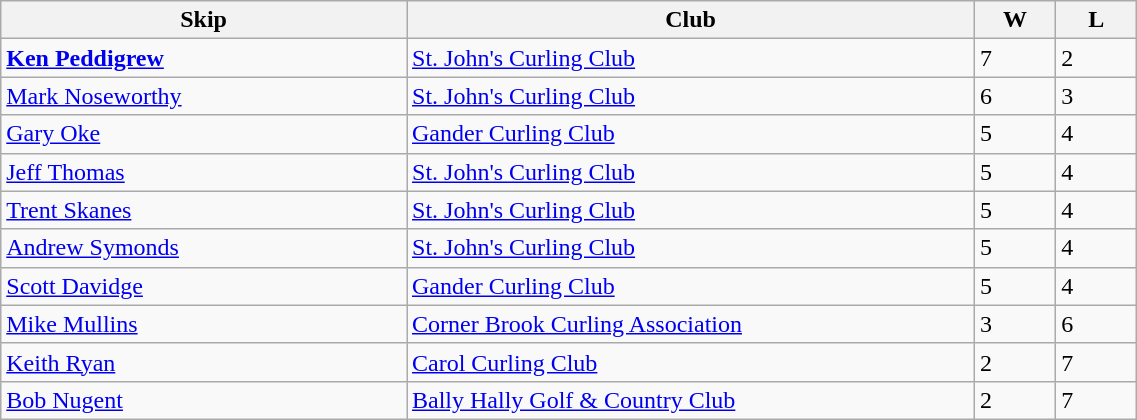<table class="wikitable" width=60%>
<tr>
<th width=25%>Skip</th>
<th width=35%>Club</th>
<th width=5%>W</th>
<th width=5%>L</th>
</tr>
<tr>
<td><strong><a href='#'>Ken Peddigrew</a></strong></td>
<td><a href='#'>St. John's Curling Club</a></td>
<td>7</td>
<td>2</td>
</tr>
<tr>
<td><a href='#'>Mark Noseworthy</a></td>
<td><a href='#'>St. John's Curling Club</a></td>
<td>6</td>
<td>3</td>
</tr>
<tr>
<td><a href='#'>Gary Oke</a></td>
<td><a href='#'>Gander Curling Club</a></td>
<td>5</td>
<td>4</td>
</tr>
<tr>
<td><a href='#'>Jeff Thomas</a></td>
<td><a href='#'>St. John's Curling Club</a></td>
<td>5</td>
<td>4</td>
</tr>
<tr>
<td><a href='#'>Trent Skanes</a></td>
<td><a href='#'>St. John's Curling Club</a></td>
<td>5</td>
<td>4</td>
</tr>
<tr>
<td><a href='#'>Andrew Symonds</a></td>
<td><a href='#'>St. John's Curling Club</a></td>
<td>5</td>
<td>4</td>
</tr>
<tr>
<td><a href='#'>Scott Davidge</a></td>
<td><a href='#'>Gander Curling Club</a></td>
<td>5</td>
<td>4</td>
</tr>
<tr>
<td><a href='#'>Mike Mullins</a></td>
<td><a href='#'>Corner Brook Curling Association</a></td>
<td>3</td>
<td>6</td>
</tr>
<tr>
<td><a href='#'>Keith Ryan</a></td>
<td><a href='#'>Carol Curling Club</a></td>
<td>2</td>
<td>7</td>
</tr>
<tr>
<td><a href='#'>Bob Nugent</a></td>
<td><a href='#'>Bally Hally Golf & Country Club</a></td>
<td>2</td>
<td>7</td>
</tr>
</table>
